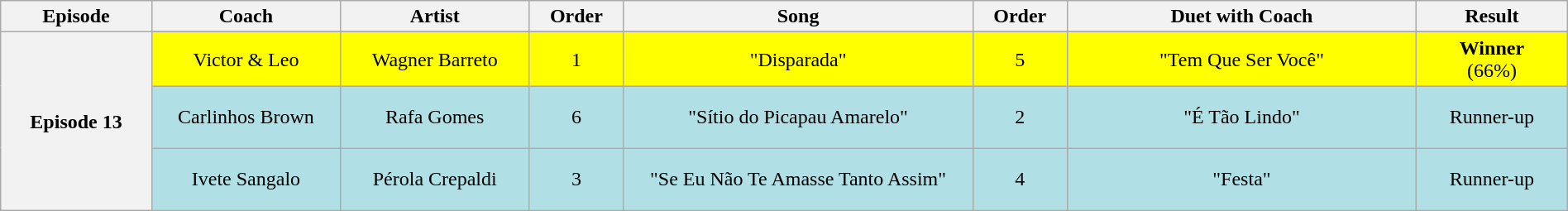<table class="wikitable" style="text-align:center; width:100%;">
<tr>
<th scope="col" width="08.0%">Episode</th>
<th scope="col" width="10.0%">Coach</th>
<th scope="col" width="10.0%">Artist</th>
<th scope="col" width="05.0%">Order</th>
<th scope="col" width="18.5%">Song</th>
<th scope="col" width="05.0%">Order</th>
<th scope="col" width="18.5%">Duet with Coach</th>
<th scope="col" width="08.0%">Result</th>
</tr>
<tr>
<th scope="col" rowspan=4>Episode 13<br><small></small></th>
</tr>
<tr bgcolor=FFFF00>
<td>Victor & Leo</td>
<td>Wagner Barreto</td>
<td>1</td>
<td>"Disparada"</td>
<td>5</td>
<td>"Tem Que Ser Você"</td>
<td><strong>Winner</strong><br>(66%)</td>
</tr>
<tr style="height:50px" bgcolor=B0E0E6>
<td>Carlinhos Brown</td>
<td>Rafa Gomes</td>
<td>6</td>
<td>"Sítio do Picapau Amarelo"</td>
<td>2</td>
<td>"É Tão Lindo"</td>
<td>Runner-up</td>
</tr>
<tr style="height:50px" bgcolor=B0E0E6>
<td>Ivete Sangalo</td>
<td>Pérola Crepaldi</td>
<td>3</td>
<td>"Se Eu Não Te Amasse Tanto Assim"</td>
<td>4</td>
<td>"Festa"</td>
<td>Runner-up</td>
</tr>
</table>
